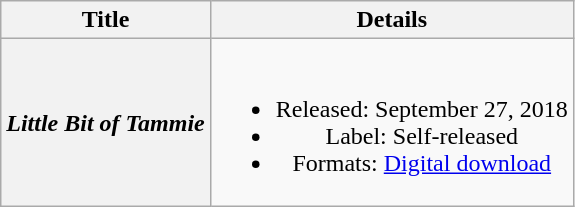<table class="wikitable plainrowheaders" style="text-align:center;">
<tr>
<th>Title</th>
<th>Details</th>
</tr>
<tr>
<th scope="row"><em>Little Bit of Tammie</em></th>
<td><br><ul><li>Released: September 27, 2018</li><li>Label: Self-released</li><li>Formats: <a href='#'>Digital download</a></li></ul></td>
</tr>
</table>
